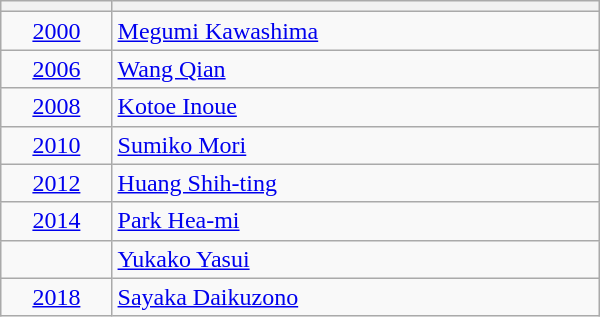<table class=wikitable style="width: 400px;">
<tr>
<th width="40"></th>
<th width="200"></th>
</tr>
<tr>
<td align=center><a href='#'>2000</a></td>
<td> <a href='#'>Megumi Kawashima</a></td>
</tr>
<tr>
<td align=center><a href='#'>2006</a></td>
<td> <a href='#'>Wang Qian</a></td>
</tr>
<tr>
<td align=center><a href='#'>2008</a></td>
<td> <a href='#'>Kotoe Inoue</a></td>
</tr>
<tr>
<td align=center><a href='#'>2010</a></td>
<td> <a href='#'>Sumiko Mori</a></td>
</tr>
<tr>
<td align=center><a href='#'>2012</a></td>
<td> <a href='#'>Huang Shih-ting</a></td>
</tr>
<tr>
<td align=center><a href='#'>2014</a></td>
<td> <a href='#'>Park Hea-mi</a></td>
</tr>
<tr>
<td align=center></td>
<td> <a href='#'>Yukako Yasui</a></td>
</tr>
<tr>
<td align=center><a href='#'>2018</a></td>
<td> <a href='#'>Sayaka Daikuzono</a></td>
</tr>
</table>
